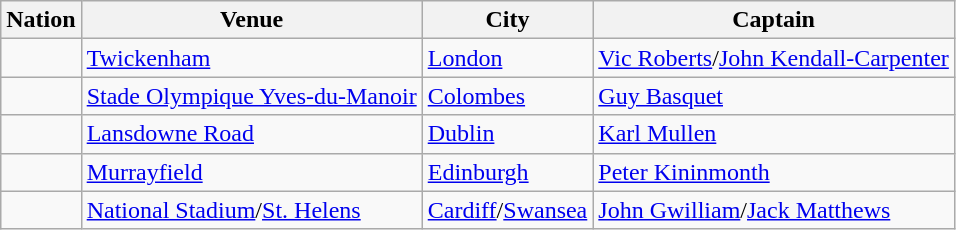<table class="wikitable">
<tr>
<th><strong>Nation</strong></th>
<th><strong>Venue</strong></th>
<th><strong>City</strong></th>
<th><strong>Captain</strong></th>
</tr>
<tr>
<td></td>
<td><a href='#'>Twickenham</a></td>
<td><a href='#'>London</a></td>
<td><a href='#'>Vic Roberts</a>/<a href='#'>John Kendall-Carpenter</a></td>
</tr>
<tr>
<td></td>
<td><a href='#'>Stade Olympique Yves-du-Manoir</a></td>
<td><a href='#'>Colombes</a></td>
<td><a href='#'>Guy Basquet</a></td>
</tr>
<tr>
<td></td>
<td><a href='#'>Lansdowne Road</a></td>
<td><a href='#'>Dublin</a></td>
<td><a href='#'>Karl Mullen</a></td>
</tr>
<tr>
<td></td>
<td><a href='#'>Murrayfield</a></td>
<td><a href='#'>Edinburgh</a></td>
<td><a href='#'>Peter Kininmonth</a></td>
</tr>
<tr>
<td></td>
<td><a href='#'>National Stadium</a>/<a href='#'>St. Helens</a></td>
<td><a href='#'>Cardiff</a>/<a href='#'>Swansea</a></td>
<td><a href='#'>John Gwilliam</a>/<a href='#'>Jack Matthews</a></td>
</tr>
</table>
